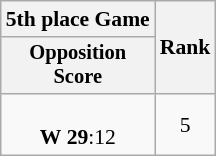<table class=wikitable style="font-size:90%">
<tr>
<th>5th place Game</th>
<th rowspan=2>Rank</th>
</tr>
<tr style="font-size:95%">
<th>Opposition<br>Score</th>
</tr>
<tr align=center>
<td><br><strong>W</strong>  <strong>29</strong>:12</td>
<td>5</td>
</tr>
</table>
